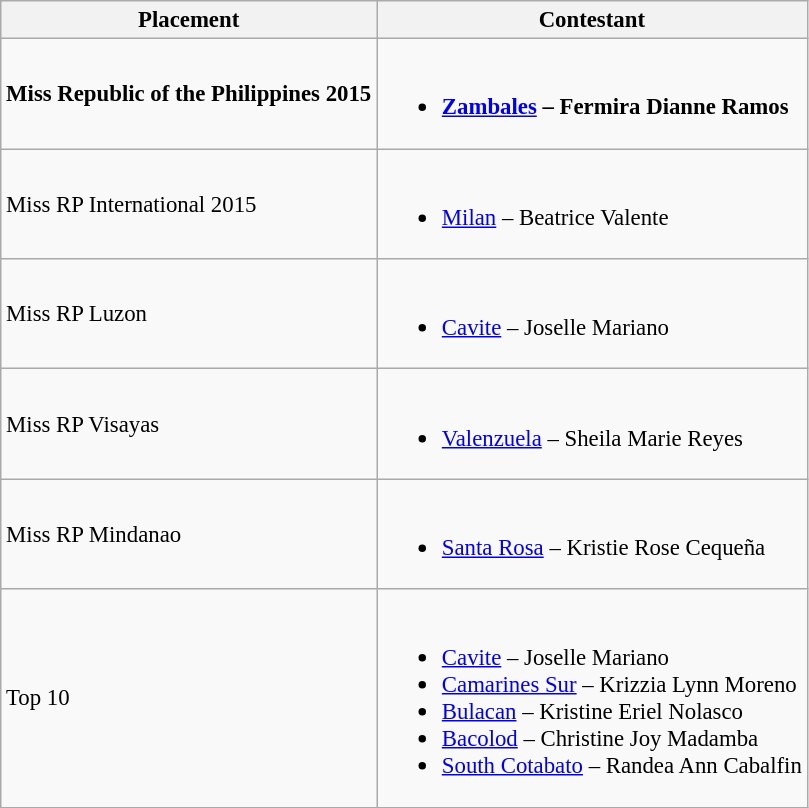<table class="wikitable sortable" style="font-size: 95%;">
<tr>
<th>Placement</th>
<th>Contestant</th>
</tr>
<tr>
<td><strong>Miss Republic of the Philippines 2015</strong></td>
<td><br><ul><li><strong><a href='#'>Zambales</a> – Fermira Dianne Ramos</strong></li></ul></td>
</tr>
<tr>
<td>Miss RP International 2015</td>
<td><br><ul><li><a href='#'>Milan</a> – Beatrice Valente</li></ul></td>
</tr>
<tr>
<td>Miss RP Luzon</td>
<td><br><ul><li><a href='#'>Cavite</a> – Joselle Mariano</li></ul></td>
</tr>
<tr>
<td>Miss RP Visayas</td>
<td><br><ul><li><a href='#'>Valenzuela</a> – Sheila Marie Reyes</li></ul></td>
</tr>
<tr>
<td>Miss RP Mindanao</td>
<td><br><ul><li><a href='#'>Santa Rosa</a> – Kristie Rose Cequeña</li></ul></td>
</tr>
<tr>
<td>Top 10</td>
<td><br><ul><li><a href='#'>Cavite</a> – Joselle Mariano</li><li><a href='#'>Camarines Sur</a> – Krizzia Lynn Moreno</li><li><a href='#'>Bulacan</a> – Kristine Eriel Nolasco</li><li><a href='#'>Bacolod</a> – Christine Joy Madamba</li><li><a href='#'>South Cotabato</a> – Randea Ann Cabalfin</li></ul></td>
</tr>
</table>
